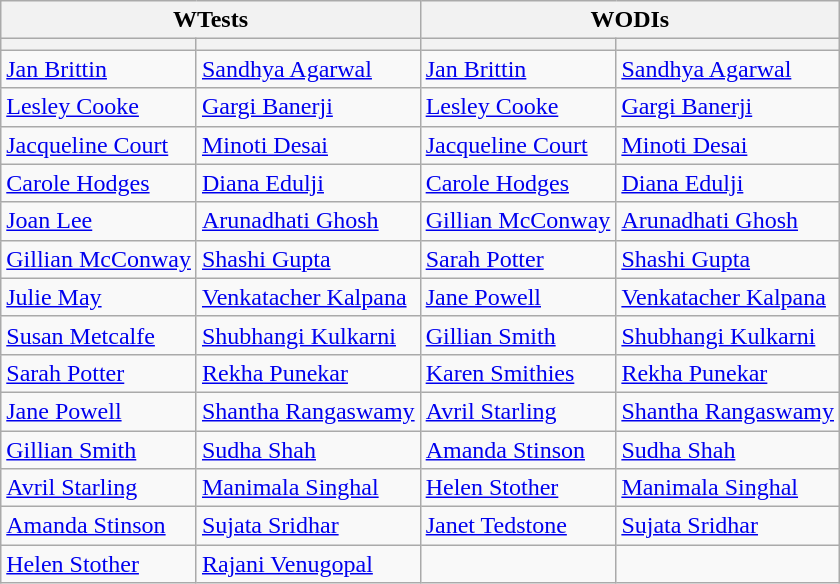<table class="wikitable">
<tr>
<th colspan="2">WTests</th>
<th colspan="2">WODIs</th>
</tr>
<tr>
<th></th>
<th></th>
<th></th>
<th></th>
</tr>
<tr>
<td><a href='#'>Jan Brittin</a></td>
<td><a href='#'>Sandhya Agarwal</a></td>
<td><a href='#'>Jan Brittin</a></td>
<td><a href='#'>Sandhya Agarwal</a></td>
</tr>
<tr>
<td><a href='#'>Lesley Cooke</a></td>
<td><a href='#'>Gargi Banerji</a></td>
<td><a href='#'>Lesley Cooke</a></td>
<td><a href='#'>Gargi Banerji</a></td>
</tr>
<tr>
<td><a href='#'>Jacqueline Court</a></td>
<td><a href='#'>Minoti Desai</a></td>
<td><a href='#'>Jacqueline Court</a></td>
<td><a href='#'>Minoti Desai</a></td>
</tr>
<tr>
<td><a href='#'>Carole Hodges</a></td>
<td><a href='#'>Diana Edulji</a></td>
<td><a href='#'>Carole Hodges</a></td>
<td><a href='#'>Diana Edulji</a></td>
</tr>
<tr>
<td><a href='#'>Joan Lee</a></td>
<td><a href='#'>Arunadhati Ghosh</a></td>
<td><a href='#'>Gillian McConway</a></td>
<td><a href='#'>Arunadhati Ghosh</a></td>
</tr>
<tr>
<td><a href='#'>Gillian McConway</a></td>
<td><a href='#'>Shashi Gupta</a></td>
<td><a href='#'>Sarah Potter</a></td>
<td><a href='#'>Shashi Gupta</a></td>
</tr>
<tr>
<td><a href='#'>Julie May</a></td>
<td><a href='#'>Venkatacher Kalpana</a></td>
<td><a href='#'>Jane Powell</a></td>
<td><a href='#'>Venkatacher Kalpana</a></td>
</tr>
<tr>
<td><a href='#'>Susan Metcalfe</a></td>
<td><a href='#'>Shubhangi Kulkarni</a></td>
<td><a href='#'>Gillian Smith</a></td>
<td><a href='#'>Shubhangi Kulkarni</a></td>
</tr>
<tr>
<td><a href='#'>Sarah Potter</a></td>
<td><a href='#'>Rekha Punekar</a></td>
<td><a href='#'>Karen Smithies</a></td>
<td><a href='#'>Rekha Punekar</a></td>
</tr>
<tr>
<td><a href='#'>Jane Powell</a></td>
<td><a href='#'>Shantha Rangaswamy</a></td>
<td><a href='#'>Avril Starling</a></td>
<td><a href='#'>Shantha Rangaswamy</a></td>
</tr>
<tr>
<td><a href='#'>Gillian Smith</a></td>
<td><a href='#'>Sudha Shah</a></td>
<td><a href='#'>Amanda Stinson</a></td>
<td><a href='#'>Sudha Shah</a></td>
</tr>
<tr>
<td><a href='#'>Avril Starling</a></td>
<td><a href='#'>Manimala Singhal</a></td>
<td><a href='#'>Helen Stother</a></td>
<td><a href='#'>Manimala Singhal</a></td>
</tr>
<tr>
<td><a href='#'>Amanda Stinson</a></td>
<td><a href='#'>Sujata Sridhar</a></td>
<td><a href='#'>Janet Tedstone</a></td>
<td><a href='#'>Sujata Sridhar</a></td>
</tr>
<tr>
<td><a href='#'>Helen Stother</a></td>
<td><a href='#'>Rajani Venugopal</a></td>
<td></td>
<td></td>
</tr>
</table>
